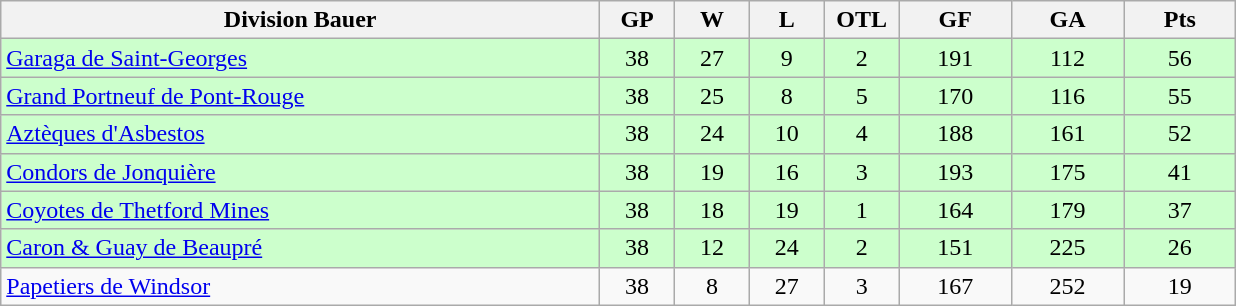<table class="wikitable">
<tr>
<th width="40%" bgcolor="#e0e0e0">Division Bauer</th>
<th width="5%" bgcolor="#e0e0e0">GP</th>
<th width="5%" bgcolor="#e0e0e0">W</th>
<th width="5%" bgcolor="#e0e0e0">L</th>
<th width="5%" bgcolor="#e0e0e0">OTL</th>
<th width="7.5%" bgcolor="#e0e0e0">GF</th>
<th width="7.5%" bgcolor="#e0e0e0">GA</th>
<th width="7.5%" bgcolor="#e0e0e0">Pts</th>
</tr>
<tr align="center" bgcolor="#CCFFCC">
<td align="left"><a href='#'>Garaga de Saint-Georges</a></td>
<td>38</td>
<td>27</td>
<td>9</td>
<td>2</td>
<td>191</td>
<td>112</td>
<td>56</td>
</tr>
<tr align="center" bgcolor="#CCFFCC">
<td align="left"><a href='#'>Grand Portneuf de Pont-Rouge</a></td>
<td>38</td>
<td>25</td>
<td>8</td>
<td>5</td>
<td>170</td>
<td>116</td>
<td>55</td>
</tr>
<tr align="center" bgcolor="#CCFFCC">
<td align="left"><a href='#'>Aztèques d'Asbestos</a></td>
<td>38</td>
<td>24</td>
<td>10</td>
<td>4</td>
<td>188</td>
<td>161</td>
<td>52</td>
</tr>
<tr align="center" bgcolor="#CCFFCC">
<td align="left"><a href='#'>Condors de Jonquière</a></td>
<td>38</td>
<td>19</td>
<td>16</td>
<td>3</td>
<td>193</td>
<td>175</td>
<td>41</td>
</tr>
<tr align="center" bgcolor="#CCFFCC">
<td align="left"><a href='#'>Coyotes de Thetford Mines</a></td>
<td>38</td>
<td>18</td>
<td>19</td>
<td>1</td>
<td>164</td>
<td>179</td>
<td>37</td>
</tr>
<tr align="center" bgcolor="#CCFFCC">
<td align="left"><a href='#'>Caron & Guay de Beaupré</a></td>
<td>38</td>
<td>12</td>
<td>24</td>
<td>2</td>
<td>151</td>
<td>225</td>
<td>26</td>
</tr>
<tr align="center">
<td align="left"><a href='#'>Papetiers de Windsor</a></td>
<td>38</td>
<td>8</td>
<td>27</td>
<td>3</td>
<td>167</td>
<td>252</td>
<td>19</td>
</tr>
</table>
